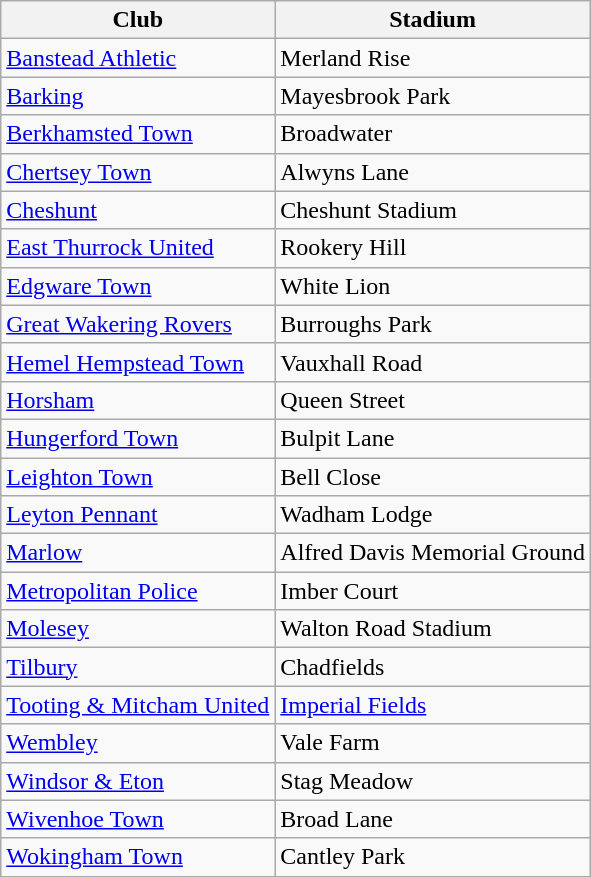<table class="wikitable sortable">
<tr>
<th>Club</th>
<th>Stadium</th>
</tr>
<tr>
<td><a href='#'>Banstead Athletic</a></td>
<td>Merland Rise</td>
</tr>
<tr>
<td><a href='#'>Barking</a></td>
<td>Mayesbrook Park</td>
</tr>
<tr>
<td><a href='#'>Berkhamsted Town</a></td>
<td>Broadwater</td>
</tr>
<tr>
<td><a href='#'>Chertsey Town</a></td>
<td>Alwyns Lane</td>
</tr>
<tr>
<td><a href='#'>Cheshunt</a></td>
<td>Cheshunt Stadium</td>
</tr>
<tr>
<td><a href='#'>East Thurrock United</a></td>
<td>Rookery Hill</td>
</tr>
<tr>
<td><a href='#'>Edgware Town</a></td>
<td>White Lion</td>
</tr>
<tr>
<td><a href='#'>Great Wakering Rovers</a></td>
<td>Burroughs Park</td>
</tr>
<tr>
<td><a href='#'>Hemel Hempstead Town</a></td>
<td>Vauxhall Road</td>
</tr>
<tr>
<td><a href='#'>Horsham</a></td>
<td>Queen Street</td>
</tr>
<tr>
<td><a href='#'>Hungerford Town</a></td>
<td>Bulpit Lane</td>
</tr>
<tr>
<td><a href='#'>Leighton Town</a></td>
<td>Bell Close</td>
</tr>
<tr>
<td><a href='#'>Leyton Pennant</a></td>
<td>Wadham Lodge</td>
</tr>
<tr>
<td><a href='#'>Marlow</a></td>
<td>Alfred Davis Memorial Ground</td>
</tr>
<tr>
<td><a href='#'>Metropolitan Police</a></td>
<td>Imber Court</td>
</tr>
<tr>
<td><a href='#'>Molesey</a></td>
<td>Walton Road Stadium</td>
</tr>
<tr>
<td><a href='#'>Tilbury</a></td>
<td>Chadfields</td>
</tr>
<tr>
<td><a href='#'>Tooting & Mitcham United</a></td>
<td><a href='#'>Imperial Fields</a></td>
</tr>
<tr>
<td><a href='#'>Wembley</a></td>
<td>Vale Farm</td>
</tr>
<tr>
<td><a href='#'>Windsor & Eton</a></td>
<td>Stag Meadow</td>
</tr>
<tr>
<td><a href='#'>Wivenhoe Town</a></td>
<td>Broad Lane</td>
</tr>
<tr>
<td><a href='#'>Wokingham Town</a></td>
<td>Cantley Park</td>
</tr>
</table>
